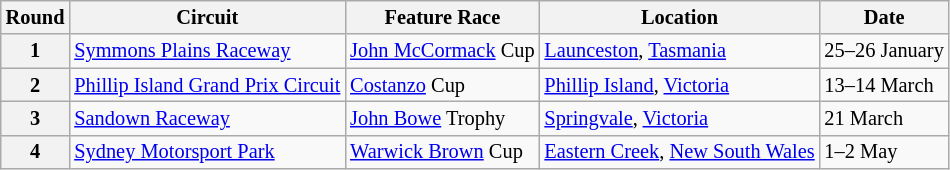<table class="wikitable" style="font-size: 85%;">
<tr>
<th>Round</th>
<th>Circuit</th>
<th>Feature Race</th>
<th>Location</th>
<th>Date</th>
</tr>
<tr>
<th>1</th>
<td> <a href='#'>Symmons Plains Raceway</a></td>
<td><a href='#'>John McCormack</a> Cup</td>
<td><a href='#'>Launceston</a>, <a href='#'>Tasmania</a></td>
<td>25–26 January</td>
</tr>
<tr>
<th>2</th>
<td> <a href='#'>Phillip Island Grand Prix Circuit</a></td>
<td><a href='#'>Costanzo</a> Cup</td>
<td><a href='#'>Phillip Island</a>, <a href='#'>Victoria</a></td>
<td>13–14 March</td>
</tr>
<tr>
<th>3</th>
<td> <a href='#'>Sandown Raceway</a></td>
<td><a href='#'>John Bowe</a> Trophy</td>
<td><a href='#'>Springvale</a>, <a href='#'>Victoria</a></td>
<td>21 March</td>
</tr>
<tr>
<th>4</th>
<td> <a href='#'>Sydney Motorsport Park</a></td>
<td><a href='#'>Warwick Brown</a> Cup</td>
<td><a href='#'>Eastern Creek</a>, <a href='#'>New South Wales</a></td>
<td>1–2 May</td>
</tr>
</table>
